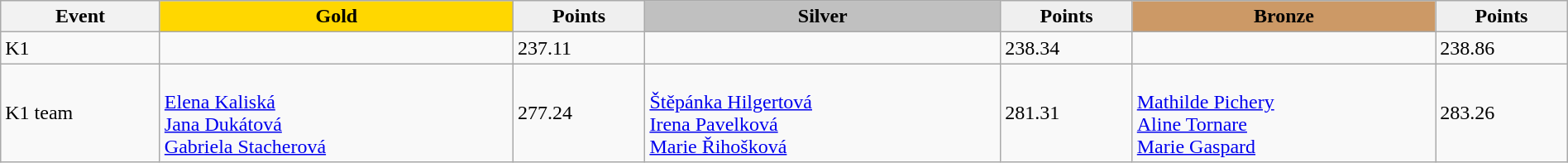<table class="wikitable" width=100%>
<tr>
<th>Event</th>
<td align=center bgcolor="gold"><strong>Gold</strong></td>
<td align=center bgcolor="EFEFEF"><strong>Points</strong></td>
<td align=center bgcolor="silver"><strong>Silver</strong></td>
<td align=center bgcolor="EFEFEF"><strong>Points</strong></td>
<td align=center bgcolor="CC9966"><strong>Bronze</strong></td>
<td align=center bgcolor="EFEFEF"><strong>Points</strong></td>
</tr>
<tr>
<td>K1</td>
<td></td>
<td>237.11</td>
<td></td>
<td>238.34</td>
<td></td>
<td>238.86</td>
</tr>
<tr>
<td>K1 team</td>
<td><br><a href='#'>Elena Kaliská</a><br><a href='#'>Jana Dukátová</a><br><a href='#'>Gabriela Stacherová</a></td>
<td>277.24</td>
<td><br><a href='#'>Štěpánka Hilgertová</a><br><a href='#'>Irena Pavelková</a><br><a href='#'>Marie Řihošková</a></td>
<td>281.31</td>
<td><br><a href='#'>Mathilde Pichery</a><br><a href='#'>Aline Tornare</a><br><a href='#'>Marie Gaspard</a></td>
<td>283.26</td>
</tr>
</table>
